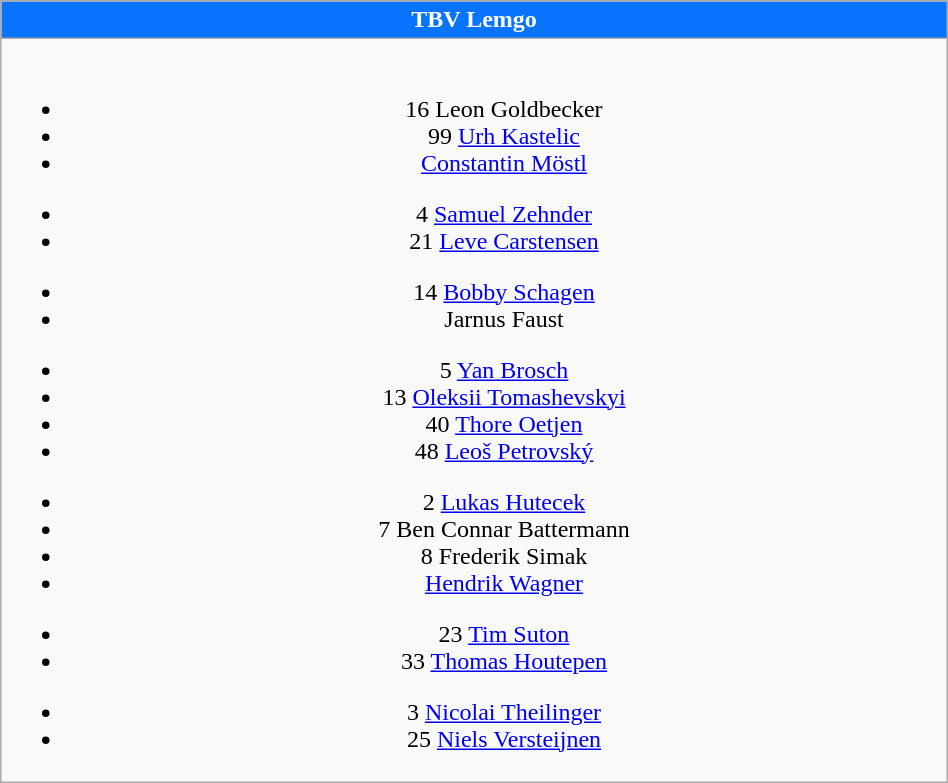<table class="wikitable" style="font-size:100%; text-align:center; width:50%">
<tr>
<th colspan=5 style="background-color:#0873FD;color:white;text-align:center;">TBV Lemgo</th>
</tr>
<tr>
<td><br>
<ul><li>16  Leon Goldbecker</li><li>99  <a href='#'>Urh Kastelic</a></li><li>  <a href='#'>Constantin Möstl</a></li></ul><ul><li>4  <a href='#'>Samuel Zehnder</a></li><li>21  <a href='#'>Leve Carstensen</a></li></ul><ul><li>14  <a href='#'>Bobby Schagen</a></li><li>  Jarnus Faust</li></ul><ul><li>5  <a href='#'>Yan Brosch</a></li><li>13  <a href='#'>Oleksii Tomashevskyi</a></li><li>40  <a href='#'>Thore Oetjen</a></li><li>48  <a href='#'>Leoš Petrovský</a></li></ul><ul><li>2  <a href='#'>Lukas Hutecek</a></li><li>7  Ben Connar Battermann</li><li>8  Frederik Simak</li><li>  <a href='#'>Hendrik Wagner</a></li></ul><ul><li>23  <a href='#'>Tim Suton</a></li><li>33  <a href='#'>Thomas Houtepen</a></li></ul><ul><li>3  <a href='#'>Nicolai Theilinger</a></li><li>25  <a href='#'>Niels Versteijnen</a></li></ul></td>
</tr>
</table>
